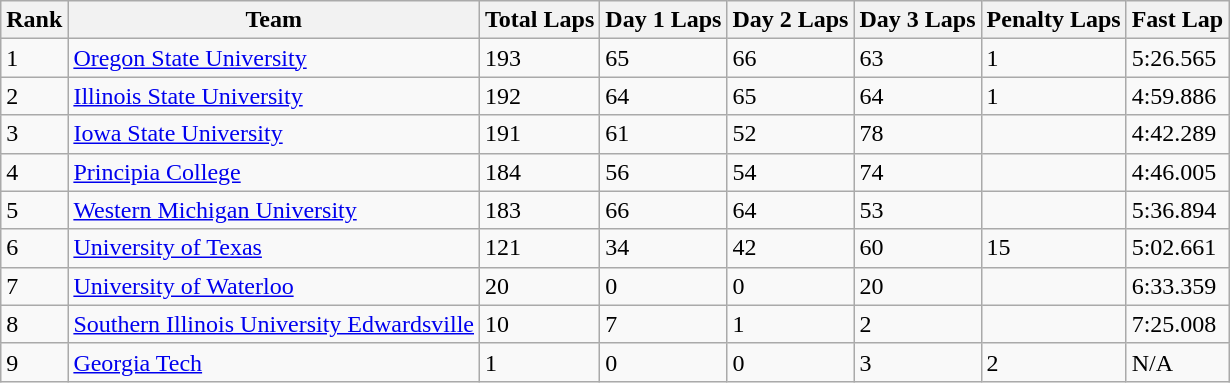<table class="wikitable">
<tr>
<th>Rank</th>
<th>Team</th>
<th>Total Laps</th>
<th>Day 1 Laps</th>
<th>Day 2 Laps</th>
<th>Day 3 Laps</th>
<th>Penalty Laps</th>
<th>Fast Lap</th>
</tr>
<tr>
<td>1</td>
<td><a href='#'>Oregon State University</a></td>
<td>193</td>
<td>65</td>
<td>66</td>
<td>63</td>
<td>1</td>
<td>5:26.565</td>
</tr>
<tr>
<td>2</td>
<td><a href='#'>Illinois State University</a></td>
<td>192</td>
<td>64</td>
<td>65</td>
<td>64</td>
<td>1</td>
<td>4:59.886</td>
</tr>
<tr>
<td>3</td>
<td><a href='#'>Iowa State University</a></td>
<td>191</td>
<td>61</td>
<td>52</td>
<td>78</td>
<td></td>
<td>4:42.289</td>
</tr>
<tr>
<td>4</td>
<td><a href='#'>Principia College</a></td>
<td>184</td>
<td>56</td>
<td>54</td>
<td>74</td>
<td></td>
<td>4:46.005</td>
</tr>
<tr>
<td>5</td>
<td><a href='#'>Western Michigan University</a></td>
<td>183</td>
<td>66</td>
<td>64</td>
<td>53</td>
<td></td>
<td>5:36.894</td>
</tr>
<tr>
<td>6</td>
<td><a href='#'>University of Texas</a></td>
<td>121</td>
<td>34</td>
<td>42</td>
<td>60</td>
<td>15</td>
<td>5:02.661</td>
</tr>
<tr>
<td>7</td>
<td><a href='#'>University of Waterloo</a></td>
<td>20</td>
<td>0</td>
<td>0</td>
<td>20</td>
<td></td>
<td>6:33.359</td>
</tr>
<tr>
<td>8</td>
<td><a href='#'>Southern Illinois University Edwardsville</a></td>
<td>10</td>
<td>7</td>
<td>1</td>
<td>2</td>
<td></td>
<td>7:25.008</td>
</tr>
<tr>
<td>9</td>
<td><a href='#'>Georgia Tech</a></td>
<td>1</td>
<td>0</td>
<td>0</td>
<td>3</td>
<td>2</td>
<td>N/A</td>
</tr>
</table>
